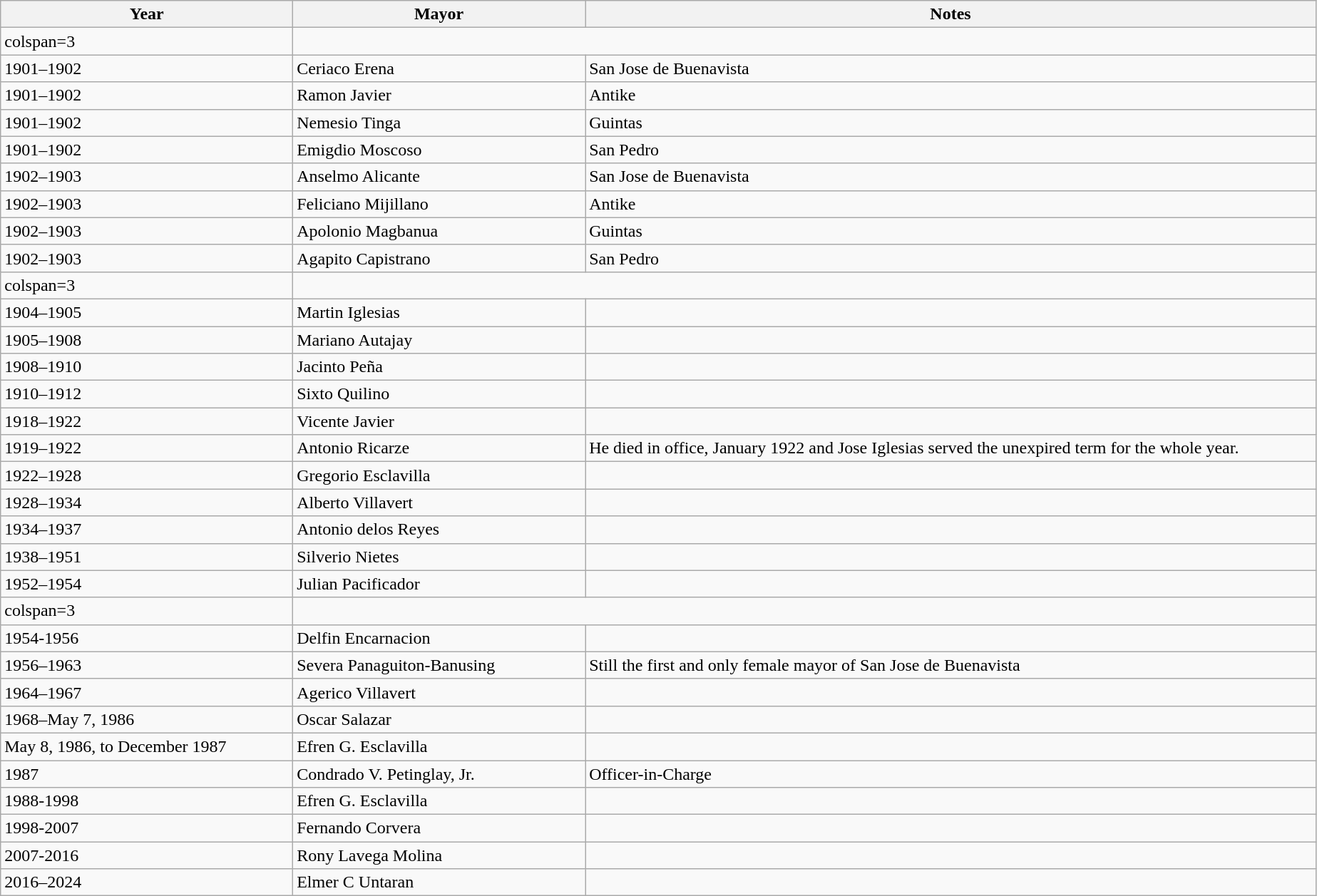<table class="wikitable">
<tr>
<th width=20%>Year</th>
<th width=20%>Mayor</th>
<th width=50%>Notes</th>
</tr>
<tr>
<td>colspan=3 </td>
</tr>
<tr>
<td>1901–1902</td>
<td>Ceriaco Erena</td>
<td>San Jose de Buenavista</td>
</tr>
<tr>
<td>1901–1902</td>
<td>Ramon Javier</td>
<td>Antike</td>
</tr>
<tr>
<td>1901–1902</td>
<td>Nemesio Tinga</td>
<td>Guintas</td>
</tr>
<tr>
<td>1901–1902</td>
<td>Emigdio Moscoso</td>
<td>San Pedro</td>
</tr>
<tr>
<td>1902–1903</td>
<td>Anselmo Alicante</td>
<td>San Jose de Buenavista</td>
</tr>
<tr>
<td>1902–1903</td>
<td>Feliciano Mijillano</td>
<td>Antike</td>
</tr>
<tr>
<td>1902–1903</td>
<td>Apolonio Magbanua</td>
<td>Guintas</td>
</tr>
<tr>
<td>1902–1903</td>
<td>Agapito Capistrano</td>
<td>San Pedro</td>
</tr>
<tr>
<td>colspan=3 </td>
</tr>
<tr>
<td>1904–1905</td>
<td>Martin Iglesias</td>
<td></td>
</tr>
<tr>
<td>1905–1908</td>
<td>Mariano Autajay</td>
<td></td>
</tr>
<tr>
<td>1908–1910</td>
<td>Jacinto Peña</td>
<td></td>
</tr>
<tr>
<td>1910–1912</td>
<td>Sixto Quilino</td>
<td></td>
</tr>
<tr>
<td>1918–1922</td>
<td>Vicente Javier</td>
<td></td>
</tr>
<tr>
<td>1919–1922</td>
<td>Antonio Ricarze</td>
<td>He died in office, January 1922 and Jose Iglesias served the unexpired term for the whole year.</td>
</tr>
<tr>
<td>1922–1928</td>
<td>Gregorio Esclavilla</td>
<td></td>
</tr>
<tr>
<td>1928–1934</td>
<td>Alberto Villavert</td>
<td></td>
</tr>
<tr>
<td>1934–1937</td>
<td>Antonio delos Reyes</td>
<td></td>
</tr>
<tr>
<td>1938–1951</td>
<td>Silverio Nietes</td>
<td></td>
</tr>
<tr>
<td>1952–1954</td>
<td>Julian Pacificador</td>
<td></td>
</tr>
<tr>
<td>colspan=3 </td>
</tr>
<tr>
<td>1954-1956</td>
<td>Delfin Encarnacion</td>
<td></td>
</tr>
<tr>
<td>1956–1963</td>
<td>Severa Panaguiton-Banusing</td>
<td>Still the first and only female mayor of San Jose de Buenavista</td>
</tr>
<tr>
<td>1964–1967</td>
<td>Agerico Villavert</td>
<td></td>
</tr>
<tr>
<td>1968–May 7, 1986</td>
<td>Oscar Salazar</td>
<td></td>
</tr>
<tr>
<td>May 8, 1986, to December 1987</td>
<td>Efren G. Esclavilla</td>
<td></td>
</tr>
<tr>
<td>1987</td>
<td>Condrado V. Petinglay, Jr.</td>
<td>Officer-in-Charge</td>
</tr>
<tr>
<td>1988-1998</td>
<td>Efren G. Esclavilla</td>
<td></td>
</tr>
<tr>
<td>1998-2007</td>
<td>Fernando Corvera</td>
<td></td>
</tr>
<tr>
<td>2007-2016</td>
<td>Rony Lavega Molina</td>
<td></td>
</tr>
<tr>
<td>2016–2024</td>
<td>Elmer C Untaran</td>
<td></td>
</tr>
</table>
